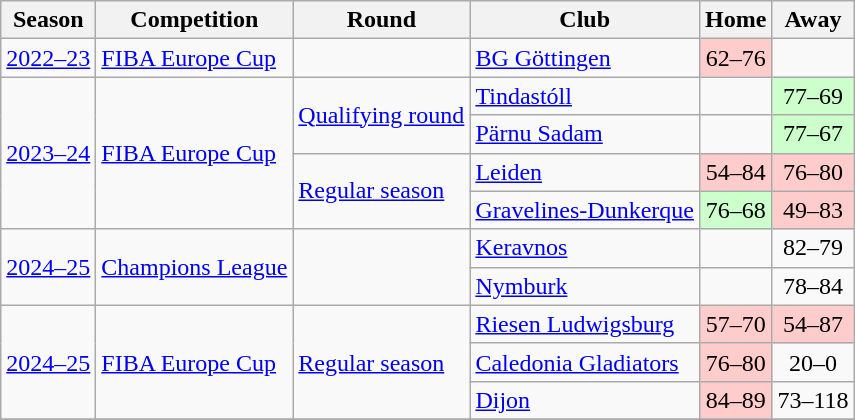<table class="wikitable">
<tr>
<th>Season</th>
<th>Competition</th>
<th>Round</th>
<th>Club</th>
<th>Home</th>
<th>Away</th>
</tr>
<tr>
<td><a href='#'>2022–23</a></td>
<td><a href='#'>FIBA Europe Cup</a></td>
<td></td>
<td> <a href='#'>BG Göttingen</a></td>
<td style="text-align:center;" bgcolor=#fcc>62–76</td>
<td bgcolor="" style="text-align:center;"></td>
</tr>
<tr>
<td rowspan=4><a href='#'>2023–24</a></td>
<td rowspan=4><a href='#'>FIBA Europe Cup</a></td>
<td rowspan=2><a href='#'>Qualifying round</a></td>
<td> <a href='#'>Tindastóll</a></td>
<td bgcolor="" style="text-align:center;"></td>
<td bgcolor="#cfc" style="text-align:center;">77–69</td>
</tr>
<tr>
<td> <a href='#'>Pärnu Sadam</a></td>
<td bgcolor="" style="text-align:center;"></td>
<td bgcolor="#cfc" style="text-align:center;">77–67</td>
</tr>
<tr>
<td rowspan=2><a href='#'>Regular season</a></td>
<td> <a href='#'>Leiden</a></td>
<td bgcolor="#fcc" style="text-align:center;">54–84</td>
<td bgcolor="#fcc" style="text-align:center;">76–80</td>
</tr>
<tr>
<td> <a href='#'>Gravelines-Dunkerque</a></td>
<td bgcolor="#cfc" style="text-align:center;">76–68</td>
<td bgcolor="#fcc" style="text-align:center;">49–83</td>
</tr>
<tr>
<td rowspan=2><a href='#'>2024–25</a></td>
<td rowspan=2><a href='#'>Champions League</a></td>
<td rowspan=2></td>
<td> <a href='#'>Keravnos</a></td>
<td style="text-align:center;"></td>
<td bgcolor="" style="text-align:center;" bgcolor=#cfc>82–79</td>
</tr>
<tr>
<td> <a href='#'>Nymburk</a></td>
<td style="text-align:center;"></td>
<td bgcolor="" style="text-align:center;" bgcolor=#fcc>78–84</td>
</tr>
<tr>
<td rowspan=3><a href='#'>2024–25</a></td>
<td rowspan=3><a href='#'>FIBA Europe Cup</a></td>
<td rowspan=3><a href='#'>Regular season</a></td>
<td> <a href='#'>Riesen Ludwigsburg</a></td>
<td style="text-align:center;" bgcolor=#fcc>57–70</td>
<td style="text-align:center;" bgcolor=#fcc>54–87</td>
</tr>
<tr>
<td> <a href='#'>Caledonia Gladiators</a></td>
<td style="text-align:center;" bgcolor=#fcc>76–80</td>
<td bgcolor="" style="text-align:center;" bgcolor=#fcc>20–0</td>
</tr>
<tr>
<td> <a href='#'>Dijon</a></td>
<td style="text-align:center;" bgcolor=#fcc>84–89</td>
<td bgcolor="" style="text-align:center;" bgcolor=#fcc>73–118</td>
</tr>
<tr>
</tr>
</table>
